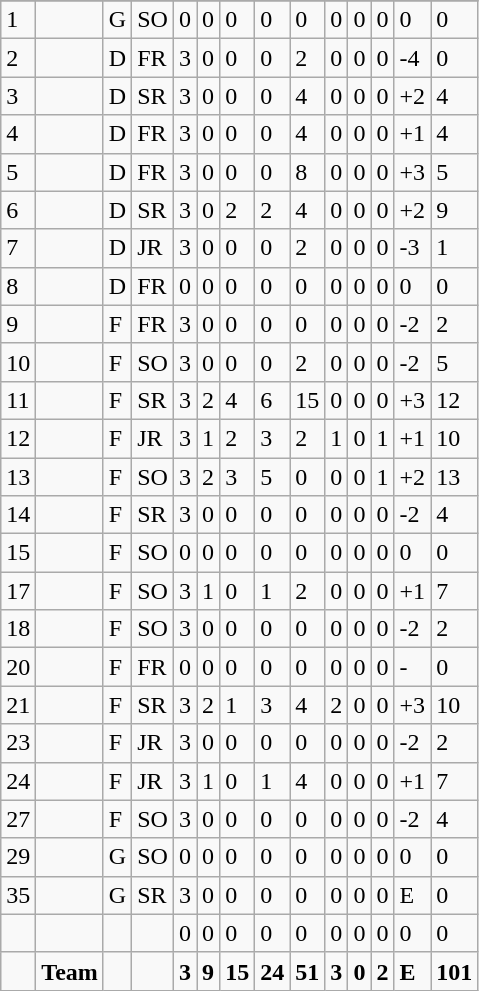<table class="wikitable sortable">
<tr>
</tr>
<tr>
<td>1</td>
<td></td>
<td>G</td>
<td>SO</td>
<td>0</td>
<td>0</td>
<td>0</td>
<td>0</td>
<td>0</td>
<td>0</td>
<td>0</td>
<td>0</td>
<td>0</td>
<td>0</td>
</tr>
<tr>
<td>2</td>
<td></td>
<td>D</td>
<td>FR</td>
<td>3</td>
<td>0</td>
<td>0</td>
<td>0</td>
<td>2</td>
<td>0</td>
<td>0</td>
<td>0</td>
<td>-4</td>
<td>0</td>
</tr>
<tr>
<td>3</td>
<td></td>
<td>D</td>
<td>SR</td>
<td>3</td>
<td>0</td>
<td>0</td>
<td>0</td>
<td>4</td>
<td>0</td>
<td>0</td>
<td>0</td>
<td>+2</td>
<td>4</td>
</tr>
<tr>
<td>4</td>
<td></td>
<td>D</td>
<td>FR</td>
<td>3</td>
<td>0</td>
<td>0</td>
<td>0</td>
<td>4</td>
<td>0</td>
<td>0</td>
<td>0</td>
<td>+1</td>
<td>4</td>
</tr>
<tr>
<td>5</td>
<td></td>
<td>D</td>
<td>FR</td>
<td>3</td>
<td>0</td>
<td>0</td>
<td>0</td>
<td>8</td>
<td>0</td>
<td>0</td>
<td>0</td>
<td>+3</td>
<td>5</td>
</tr>
<tr>
<td>6</td>
<td></td>
<td>D</td>
<td>SR</td>
<td>3</td>
<td>0</td>
<td>2</td>
<td>2</td>
<td>4</td>
<td>0</td>
<td>0</td>
<td>0</td>
<td>+2</td>
<td>9</td>
</tr>
<tr>
<td>7</td>
<td></td>
<td>D</td>
<td>JR</td>
<td>3</td>
<td>0</td>
<td>0</td>
<td>0</td>
<td>2</td>
<td>0</td>
<td>0</td>
<td>0</td>
<td>-3</td>
<td>1</td>
</tr>
<tr>
<td>8</td>
<td></td>
<td>D</td>
<td>FR</td>
<td>0</td>
<td>0</td>
<td>0</td>
<td>0</td>
<td>0</td>
<td>0</td>
<td>0</td>
<td>0</td>
<td>0</td>
<td>0</td>
</tr>
<tr>
<td>9</td>
<td></td>
<td>F</td>
<td>FR</td>
<td>3</td>
<td>0</td>
<td>0</td>
<td>0</td>
<td>0</td>
<td>0</td>
<td>0</td>
<td>0</td>
<td>-2</td>
<td>2</td>
</tr>
<tr>
<td>10</td>
<td></td>
<td>F</td>
<td>SO</td>
<td>3</td>
<td>0</td>
<td>0</td>
<td>0</td>
<td>2</td>
<td>0</td>
<td>0</td>
<td>0</td>
<td>-2</td>
<td>5</td>
</tr>
<tr>
<td>11</td>
<td></td>
<td>F</td>
<td>SR</td>
<td>3</td>
<td>2</td>
<td>4</td>
<td>6</td>
<td>15</td>
<td>0</td>
<td>0</td>
<td>0</td>
<td>+3</td>
<td>12</td>
</tr>
<tr>
<td>12</td>
<td></td>
<td>F</td>
<td>JR</td>
<td>3</td>
<td>1</td>
<td>2</td>
<td>3</td>
<td>2</td>
<td>1</td>
<td>0</td>
<td>1</td>
<td>+1</td>
<td>10</td>
</tr>
<tr>
<td>13</td>
<td></td>
<td>F</td>
<td>SO</td>
<td>3</td>
<td>2</td>
<td>3</td>
<td>5</td>
<td>0</td>
<td>0</td>
<td>0</td>
<td>1</td>
<td>+2</td>
<td>13</td>
</tr>
<tr>
<td>14</td>
<td></td>
<td>F</td>
<td>SR</td>
<td>3</td>
<td>0</td>
<td>0</td>
<td>0</td>
<td>0</td>
<td>0</td>
<td>0</td>
<td>0</td>
<td>-2</td>
<td>4</td>
</tr>
<tr>
<td>15</td>
<td></td>
<td>F</td>
<td>SO</td>
<td>0</td>
<td>0</td>
<td>0</td>
<td>0</td>
<td>0</td>
<td>0</td>
<td>0</td>
<td>0</td>
<td>0</td>
<td>0</td>
</tr>
<tr>
<td>17</td>
<td></td>
<td>F</td>
<td>SO</td>
<td>3</td>
<td>1</td>
<td>0</td>
<td>1</td>
<td>2</td>
<td>0</td>
<td>0</td>
<td>0</td>
<td>+1</td>
<td>7</td>
</tr>
<tr>
<td>18</td>
<td></td>
<td>F</td>
<td>SO</td>
<td>3</td>
<td>0</td>
<td>0</td>
<td>0</td>
<td>0</td>
<td>0</td>
<td>0</td>
<td>0</td>
<td>-2</td>
<td>2</td>
</tr>
<tr>
<td>20</td>
<td></td>
<td>F</td>
<td>FR</td>
<td>0</td>
<td>0</td>
<td>0</td>
<td>0</td>
<td>0</td>
<td>0</td>
<td>0</td>
<td>0</td>
<td>-</td>
<td>0</td>
</tr>
<tr>
<td>21</td>
<td></td>
<td>F</td>
<td>SR</td>
<td>3</td>
<td>2</td>
<td>1</td>
<td>3</td>
<td>4</td>
<td>2</td>
<td>0</td>
<td>0</td>
<td>+3</td>
<td>10</td>
</tr>
<tr>
<td>23</td>
<td></td>
<td>F</td>
<td>JR</td>
<td>3</td>
<td>0</td>
<td>0</td>
<td>0</td>
<td>0</td>
<td>0</td>
<td>0</td>
<td>0</td>
<td>-2</td>
<td>2</td>
</tr>
<tr>
<td>24</td>
<td></td>
<td>F</td>
<td>JR</td>
<td>3</td>
<td>1</td>
<td>0</td>
<td>1</td>
<td>4</td>
<td>0</td>
<td>0</td>
<td>0</td>
<td>+1</td>
<td>7</td>
</tr>
<tr>
<td>27</td>
<td></td>
<td>F</td>
<td>SO</td>
<td>3</td>
<td>0</td>
<td>0</td>
<td>0</td>
<td>0</td>
<td>0</td>
<td>0</td>
<td>0</td>
<td>-2</td>
<td>4</td>
</tr>
<tr>
<td>29</td>
<td></td>
<td>G</td>
<td>SO</td>
<td>0</td>
<td>0</td>
<td>0</td>
<td>0</td>
<td>0</td>
<td>0</td>
<td>0</td>
<td>0</td>
<td>0</td>
<td>0</td>
</tr>
<tr>
<td>35</td>
<td></td>
<td>G</td>
<td>SR</td>
<td>3</td>
<td>0</td>
<td>0</td>
<td>0</td>
<td>0</td>
<td>0</td>
<td>0</td>
<td>0</td>
<td>E</td>
<td>0</td>
</tr>
<tr>
<td></td>
<td></td>
<td></td>
<td></td>
<td>0</td>
<td>0</td>
<td>0</td>
<td>0</td>
<td>0</td>
<td>0</td>
<td>0</td>
<td>0</td>
<td>0</td>
<td>0</td>
</tr>
<tr class="sortbottom">
<td></td>
<td><strong>Team</strong></td>
<td></td>
<td></td>
<td><strong>3</strong></td>
<td><strong>9</strong></td>
<td><strong>15</strong></td>
<td><strong>24</strong></td>
<td><strong>51</strong></td>
<td><strong>3</strong></td>
<td><strong>0</strong></td>
<td><strong>2</strong></td>
<td><strong>E</strong></td>
<td><strong>101</strong></td>
</tr>
</table>
